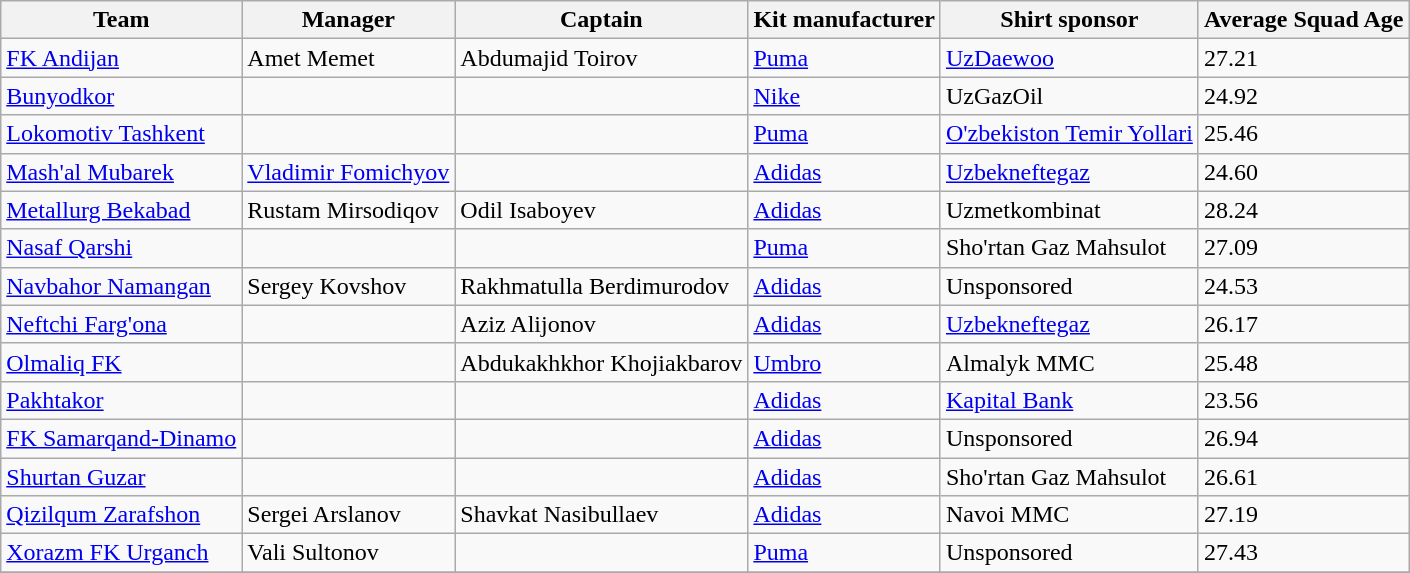<table class="wikitable sortable" style="text-align: left;">
<tr>
<th>Team</th>
<th>Manager</th>
<th>Captain</th>
<th>Kit manufacturer</th>
<th>Shirt sponsor</th>
<th>Average Squad Age</th>
</tr>
<tr>
<td><a href='#'>FK Andijan</a></td>
<td> Amet Memet</td>
<td> Abdumajid Toirov</td>
<td><a href='#'>Puma</a></td>
<td><a href='#'>UzDaewoo</a></td>
<td>27.21</td>
</tr>
<tr>
<td><a href='#'>Bunyodkor</a></td>
<td> </td>
<td> </td>
<td><a href='#'>Nike</a></td>
<td>UzGazOil</td>
<td>24.92</td>
</tr>
<tr>
<td><a href='#'>Lokomotiv Tashkent</a></td>
<td> </td>
<td> </td>
<td><a href='#'>Puma</a></td>
<td><a href='#'>O'zbekiston Temir Yollari</a></td>
<td>25.46</td>
</tr>
<tr>
<td><a href='#'>Mash'al Mubarek</a></td>
<td> <a href='#'>Vladimir Fomichyov</a></td>
<td> </td>
<td><a href='#'>Adidas</a></td>
<td><a href='#'>Uzbekneftegaz</a></td>
<td>24.60</td>
</tr>
<tr>
<td><a href='#'>Metallurg Bekabad</a></td>
<td> Rustam Mirsodiqov</td>
<td> Odil Isaboyev</td>
<td><a href='#'>Adidas</a></td>
<td>Uzmetkombinat</td>
<td>28.24</td>
</tr>
<tr>
<td><a href='#'>Nasaf Qarshi</a></td>
<td> </td>
<td> </td>
<td><a href='#'>Puma</a></td>
<td>Sho'rtan Gaz Mahsulot</td>
<td>27.09</td>
</tr>
<tr>
<td><a href='#'>Navbahor Namangan</a></td>
<td> Sergey Kovshov</td>
<td> Rakhmatulla Berdimurodov</td>
<td><a href='#'>Adidas</a></td>
<td>Unsponsored</td>
<td>24.53</td>
</tr>
<tr>
<td><a href='#'>Neftchi Farg'ona</a></td>
<td>  </td>
<td> Aziz Alijonov</td>
<td><a href='#'>Adidas</a></td>
<td><a href='#'>Uzbekneftegaz</a></td>
<td>26.17</td>
</tr>
<tr>
<td><a href='#'>Olmaliq FK</a></td>
<td> </td>
<td> Abdukakhkhor Khojiakbarov</td>
<td><a href='#'>Umbro</a></td>
<td>Almalyk MMC</td>
<td>25.48</td>
</tr>
<tr>
<td><a href='#'>Pakhtakor</a></td>
<td> </td>
<td> </td>
<td><a href='#'>Adidas</a></td>
<td><a href='#'>Kapital Bank</a></td>
<td>23.56</td>
</tr>
<tr>
<td><a href='#'>FK Samarqand-Dinamo</a></td>
<td> </td>
<td> </td>
<td><a href='#'>Adidas</a></td>
<td>Unsponsored</td>
<td>26.94</td>
</tr>
<tr>
<td><a href='#'>Shurtan Guzar</a></td>
<td> </td>
<td> </td>
<td><a href='#'>Adidas</a></td>
<td>Sho'rtan Gaz Mahsulot</td>
<td>26.61</td>
</tr>
<tr>
<td><a href='#'>Qizilqum Zarafshon</a></td>
<td> Sergei Arslanov</td>
<td> Shavkat Nasibullaev</td>
<td><a href='#'>Adidas</a></td>
<td>Navoi MMC</td>
<td>27.19</td>
</tr>
<tr>
<td><a href='#'>Xorazm FK Urganch</a></td>
<td> Vali Sultonov</td>
<td> </td>
<td><a href='#'>Puma</a></td>
<td>Unsponsored</td>
<td>27.43</td>
</tr>
<tr>
</tr>
</table>
